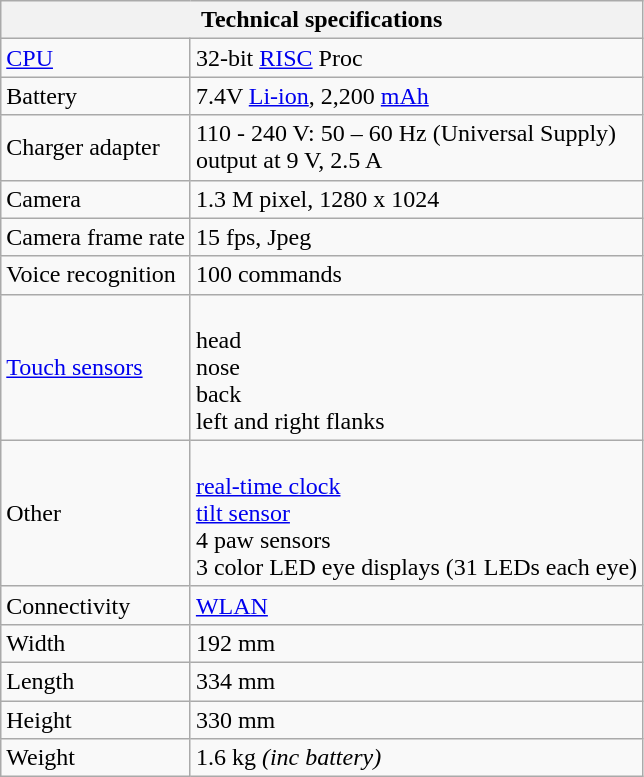<table class="wikitable">
<tr>
<th colspan=2>Technical specifications</th>
</tr>
<tr>
<td><a href='#'>CPU</a></td>
<td>32-bit <a href='#'>RISC</a> Proc</td>
</tr>
<tr>
<td>Battery</td>
<td>7.4V <a href='#'>Li-ion</a>, 2,200 <a href='#'>mAh</a></td>
</tr>
<tr>
<td>Charger adapter</td>
<td>110 - 240 V: 50 – 60 Hz (Universal Supply)<br>output at 9 V, 2.5 A</td>
</tr>
<tr>
<td>Camera</td>
<td>1.3 M pixel, 1280 x 1024</td>
</tr>
<tr>
<td>Camera frame rate</td>
<td>15 fps, Jpeg</td>
</tr>
<tr>
<td>Voice recognition</td>
<td>100 commands</td>
</tr>
<tr>
<td><a href='#'>Touch sensors</a></td>
<td><br>head
<br> nose
<br> back
<br> left and right flanks</td>
</tr>
<tr>
<td>Other</td>
<td><br><a href='#'>real-time clock</a>
<br> <a href='#'>tilt sensor</a>
<br> 4 paw sensors
<br> 3 color LED eye displays (31 LEDs each eye)</td>
</tr>
<tr>
<td>Connectivity</td>
<td><a href='#'>WLAN</a></td>
</tr>
<tr>
<td>Width</td>
<td>192 mm</td>
</tr>
<tr>
<td>Length</td>
<td>334 mm</td>
</tr>
<tr>
<td>Height</td>
<td>330 mm</td>
</tr>
<tr>
<td>Weight</td>
<td>1.6 kg <em>(inc battery)</em></td>
</tr>
</table>
